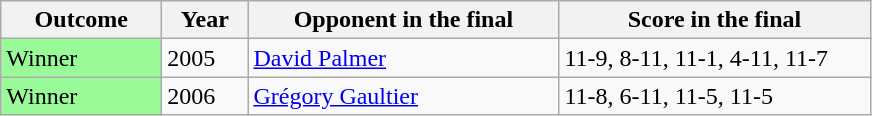<table class="sortable wikitable">
<tr>
<th width="100">Outcome</th>
<th width="50">Year</th>
<th width="200">Opponent in the final</th>
<th width="200">Score in the final</th>
</tr>
<tr>
<td bgcolor="#98fb98">Winner</td>
<td>2005</td>
<td>   <a href='#'>David Palmer</a></td>
<td>11-9, 8-11, 11-1, 4-11, 11-7</td>
</tr>
<tr>
<td bgcolor="#98fb98">Winner</td>
<td>2006</td>
<td>   <a href='#'>Grégory Gaultier</a></td>
<td>11-8, 6-11, 11-5, 11-5</td>
</tr>
</table>
